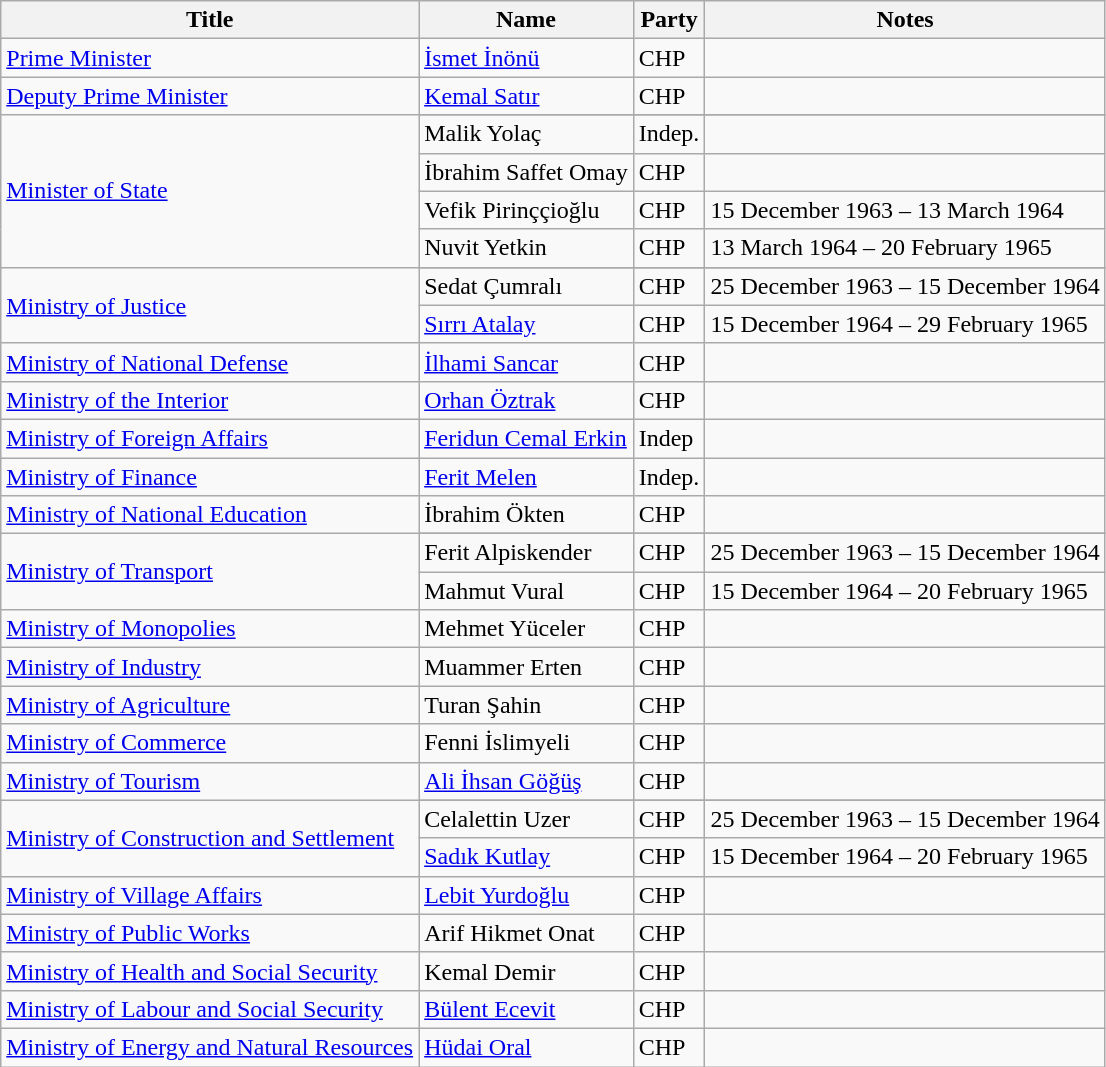<table class="wikitable">
<tr>
<th>Title</th>
<th>Name</th>
<th>Party</th>
<th>Notes</th>
</tr>
<tr>
<td><a href='#'>Prime Minister</a></td>
<td><a href='#'>İsmet İnönü</a></td>
<td>CHP</td>
<td></td>
</tr>
<tr>
<td><a href='#'>Deputy Prime Minister</a></td>
<td><a href='#'>Kemal Satır</a></td>
<td>CHP</td>
<td></td>
</tr>
<tr>
<td rowspan="5" style="text-align:left;"><a href='#'>Minister of State</a></td>
</tr>
<tr>
<td>Malik Yolaç</td>
<td>Indep.</td>
<td></td>
</tr>
<tr>
<td>İbrahim Saffet Omay</td>
<td>CHP</td>
<td></td>
</tr>
<tr>
<td>Vefik Pirinççioğlu</td>
<td>CHP</td>
<td>15 December 1963 – 13 March 1964</td>
</tr>
<tr>
<td>Nuvit Yetkin</td>
<td>CHP</td>
<td>13 March 1964 – 20 February 1965</td>
</tr>
<tr>
<td rowspan="3" style="text-align:left;"><a href='#'>Ministry of Justice</a></td>
</tr>
<tr>
<td>Sedat Çumralı</td>
<td>CHP</td>
<td>25 December 1963 – 15 December 1964</td>
</tr>
<tr>
<td><a href='#'>Sırrı Atalay</a></td>
<td>CHP</td>
<td>15 December 1964 – 29 February 1965</td>
</tr>
<tr>
<td><a href='#'>Ministry of National Defense</a></td>
<td><a href='#'>İlhami Sancar</a></td>
<td>CHP</td>
<td></td>
</tr>
<tr>
<td><a href='#'>Ministry of the Interior</a></td>
<td><a href='#'>Orhan Öztrak</a></td>
<td>CHP</td>
<td></td>
</tr>
<tr>
<td><a href='#'>Ministry of Foreign Affairs</a></td>
<td><a href='#'>Feridun Cemal Erkin</a></td>
<td>Indep</td>
<td></td>
</tr>
<tr>
<td><a href='#'>Ministry of Finance</a></td>
<td><a href='#'>Ferit Melen</a></td>
<td>Indep.</td>
<td></td>
</tr>
<tr>
<td><a href='#'>Ministry of National Education</a></td>
<td>İbrahim Ökten</td>
<td>CHP</td>
<td></td>
</tr>
<tr>
<td rowspan="3" style="text-align:left;"><a href='#'>Ministry of Transport</a></td>
</tr>
<tr>
<td>Ferit Alpiskender</td>
<td>CHP</td>
<td>25 December 1963 – 15 December 1964</td>
</tr>
<tr>
<td>Mahmut Vural</td>
<td>CHP</td>
<td>15 December 1964 – 20 February 1965</td>
</tr>
<tr>
<td><a href='#'>Ministry of Monopolies</a></td>
<td>Mehmet Yüceler</td>
<td>CHP</td>
<td></td>
</tr>
<tr>
<td><a href='#'>Ministry of Industry</a></td>
<td>Muammer Erten</td>
<td>CHP</td>
<td></td>
</tr>
<tr>
<td><a href='#'>Ministry of Agriculture</a></td>
<td>Turan Şahin</td>
<td>CHP</td>
<td></td>
</tr>
<tr>
<td><a href='#'>Ministry of Commerce</a></td>
<td>Fenni İslimyeli</td>
<td>CHP</td>
<td></td>
</tr>
<tr>
<td><a href='#'>Ministry of Tourism</a></td>
<td><a href='#'>Ali İhsan Göğüş</a></td>
<td>CHP</td>
<td></td>
</tr>
<tr>
<td rowspan="3" style="text-align:left;"><a href='#'>Ministry of Construction and Settlement</a></td>
</tr>
<tr>
<td>Celalettin Uzer</td>
<td>CHP</td>
<td>25 December 1963 – 15 December 1964</td>
</tr>
<tr>
<td><a href='#'>Sadık Kutlay</a></td>
<td>CHP</td>
<td>15 December 1964 – 20 February 1965</td>
</tr>
<tr>
<td><a href='#'>Ministry of Village Affairs</a></td>
<td><a href='#'>Lebit Yurdoğlu</a></td>
<td>CHP</td>
<td></td>
</tr>
<tr>
<td><a href='#'>Ministry of Public Works</a></td>
<td>Arif Hikmet Onat</td>
<td>CHP</td>
<td></td>
</tr>
<tr>
<td><a href='#'>Ministry of Health and Social Security</a></td>
<td>Kemal Demir</td>
<td>CHP</td>
<td></td>
</tr>
<tr>
<td><a href='#'>Ministry of Labour and Social Security</a></td>
<td><a href='#'>Bülent Ecevit</a></td>
<td>CHP</td>
<td></td>
</tr>
<tr>
<td><a href='#'>Ministry of Energy and Natural Resources</a></td>
<td><a href='#'>Hüdai Oral</a></td>
<td>CHP</td>
<td></td>
</tr>
</table>
